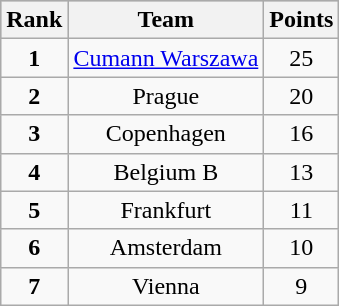<table class="wikitable">
<tr style="background:silver"!>
<th>Rank</th>
<th>Team</th>
<th>Points</th>
</tr>
<tr align="center">
<td><strong>1</strong></td>
<td><a href='#'>Cumann Warszawa</a></td>
<td>25</td>
</tr>
<tr align="center">
<td><strong>2</strong></td>
<td>Prague</td>
<td>20</td>
</tr>
<tr align="center">
<td><strong>3</strong></td>
<td>Copenhagen</td>
<td>16</td>
</tr>
<tr align="center">
<td><strong>4</strong></td>
<td>Belgium B</td>
<td>13</td>
</tr>
<tr align="center">
<td><strong>5</strong></td>
<td>Frankfurt</td>
<td>11</td>
</tr>
<tr align="center">
<td><strong>6</strong></td>
<td>Amsterdam</td>
<td>10</td>
</tr>
<tr align="center">
<td><strong>7</strong></td>
<td>Vienna</td>
<td>9</td>
</tr>
</table>
